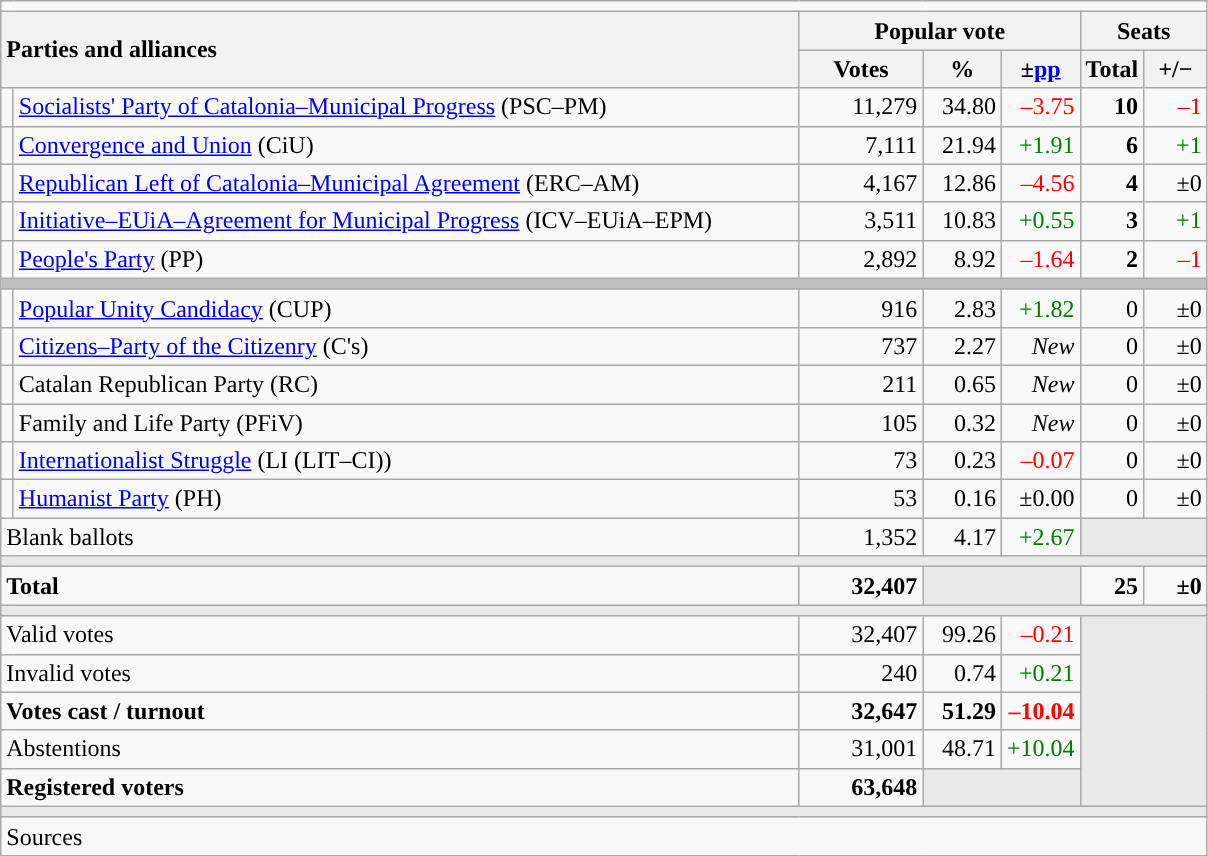<table class="wikitable" style="text-align:right;">
<tr>
<td colspan="7"></td>
</tr>
<tr>
<th style="text-align:left;" rowspan="2" colspan="2" width="525">Parties and alliances</th>
<th colspan="3">Popular vote</th>
<th colspan="2">Seats</th>
</tr>
<tr>
<th width="75">Votes</th>
<th width="45">%</th>
<th width="45">±<a href='#'>pp</a></th>
<th width="35">Total</th>
<th width="35">+/−</th>
</tr>
<tr>
<td width="1" style="color:inherit;background:"></td>
<td align="left"><a href='#'>Socialists' Party of Catalonia–Municipal Progress</a> (PSC–PM)</td>
<td>11,279</td>
<td>34.80</td>
<td style="color:red;">–3.75</td>
<td><strong>10</strong></td>
<td style="color:red;">–1</td>
</tr>
<tr>
<td style="color:inherit;background:"></td>
<td align="left"><a href='#'>Convergence and Union</a> (CiU)</td>
<td>7,111</td>
<td>21.94</td>
<td style="color:green;">+1.91</td>
<td><strong>6</strong></td>
<td style="color:green;">+1</td>
</tr>
<tr>
<td style="color:inherit;background:"></td>
<td align="left"><a href='#'>Republican Left of Catalonia–Municipal Agreement</a> (ERC–AM)</td>
<td>4,167</td>
<td>12.86</td>
<td style="color:red;">–4.56</td>
<td><strong>4</strong></td>
<td>±0</td>
</tr>
<tr>
<td style="color:inherit;background:"></td>
<td align="left"><a href='#'>Initiative–EUiA–Agreement for Municipal Progress</a> (ICV–EUiA–EPM)</td>
<td>3,511</td>
<td>10.83</td>
<td style="color:green;">+0.55</td>
<td><strong>3</strong></td>
<td style="color:green;">+1</td>
</tr>
<tr>
<td style="color:inherit;background:"></td>
<td align="left"><a href='#'>People's Party</a> (PP)</td>
<td>2,892</td>
<td>8.92</td>
<td style="color:red;">–1.64</td>
<td><strong>2</strong></td>
<td style="color:red;">–1</td>
</tr>
<tr>
<td colspan="7" style="color:inherit;background:#C0C0C0"></td>
</tr>
<tr>
<td style="color:inherit;background:"></td>
<td align="left"><a href='#'>Popular Unity Candidacy</a> (CUP)</td>
<td>916</td>
<td>2.83</td>
<td style="color:green;">+1.82</td>
<td>0</td>
<td>±0</td>
</tr>
<tr>
<td style="color:inherit;background:"></td>
<td align="left"><a href='#'>Citizens–Party of the Citizenry</a> (C's)</td>
<td>737</td>
<td>2.27</td>
<td><em>New</em></td>
<td>0</td>
<td>±0</td>
</tr>
<tr>
<td style="color:inherit;background:"></td>
<td align="left">Catalan Republican Party (RC)</td>
<td>211</td>
<td>0.65</td>
<td><em>New</em></td>
<td>0</td>
<td>±0</td>
</tr>
<tr>
<td style="color:inherit;background:"></td>
<td align="left">Family and Life Party (PFiV)</td>
<td>105</td>
<td>0.32</td>
<td><em>New</em></td>
<td>0</td>
<td>±0</td>
</tr>
<tr>
<td style="color:inherit;background:"></td>
<td align="left"><a href='#'>Internationalist Struggle</a> (LI (LIT–CI))</td>
<td>73</td>
<td>0.23</td>
<td style="color:red;">–0.07</td>
<td>0</td>
<td>±0</td>
</tr>
<tr>
<td style="color:inherit;background:"></td>
<td align="left"><a href='#'>Humanist Party</a> (PH)</td>
<td>53</td>
<td>0.16</td>
<td>±0.00</td>
<td>0</td>
<td>±0</td>
</tr>
<tr>
<td align="left" colspan="2">Blank ballots</td>
<td>1,352</td>
<td>4.17</td>
<td style="color:green;">+2.67</td>
<td style="color:inherit;background:#E9E9E9" colspan="2"></td>
</tr>
<tr>
<td colspan="7" style="color:inherit;background:#E9E9E9"></td>
</tr>
<tr style="font-weight:bold;">
<td align="left" colspan="2">Total</td>
<td>32,407</td>
<td bgcolor="#E9E9E9" colspan="2"></td>
<td>25</td>
<td>±0</td>
</tr>
<tr>
<td colspan="7" style="color:inherit;background:#E9E9E9"></td>
</tr>
<tr>
<td align="left" colspan="2">Valid votes</td>
<td>32,407</td>
<td>99.26</td>
<td style="color:red;">–0.21</td>
<td bgcolor="#E9E9E9" colspan="2" rowspan="5"></td>
</tr>
<tr>
<td align="left" colspan="2">Invalid votes</td>
<td>240</td>
<td>0.74</td>
<td style="color:green;">+0.21</td>
</tr>
<tr style="font-weight:bold;">
<td align="left" colspan="2">Votes cast / turnout</td>
<td>32,647</td>
<td>51.29</td>
<td style="color:red;">–10.04</td>
</tr>
<tr>
<td align="left" colspan="2">Abstentions</td>
<td>31,001</td>
<td>48.71</td>
<td style="color:green;">+10.04</td>
</tr>
<tr style="font-weight:bold;">
<td align="left" colspan="2">Registered voters</td>
<td>63,648</td>
<td bgcolor="#E9E9E9" colspan="2"></td>
</tr>
<tr>
<td colspan="7" style="color:inherit;background:#E9E9E9"></td>
</tr>
<tr>
<td align="left" colspan="7">Sources</td>
</tr>
</table>
